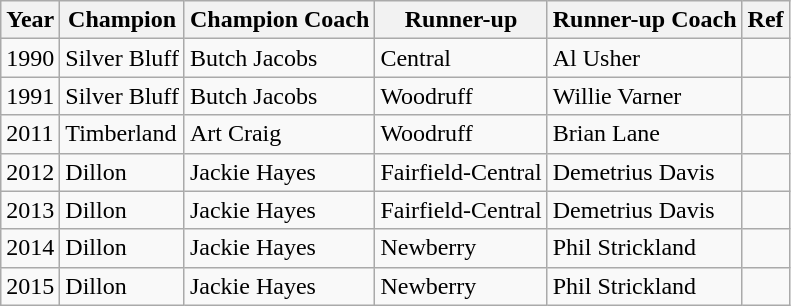<table class="wikitable sortable">
<tr>
<th scope="col">Year</th>
<th scope="col">Champion</th>
<th scope="col">Champion Coach</th>
<th scope="col">Runner-up</th>
<th scope="col">Runner-up Coach</th>
<th scope="col">Ref</th>
</tr>
<tr>
<td>1990</td>
<td>Silver Bluff</td>
<td>Butch Jacobs</td>
<td>Central</td>
<td>Al Usher</td>
<td></td>
</tr>
<tr>
<td>1991</td>
<td>Silver Bluff</td>
<td>Butch Jacobs</td>
<td>Woodruff</td>
<td>Willie Varner</td>
<td></td>
</tr>
<tr>
<td>2011</td>
<td>Timberland</td>
<td>Art Craig</td>
<td>Woodruff</td>
<td>Brian Lane</td>
<td></td>
</tr>
<tr>
<td>2012</td>
<td>Dillon</td>
<td>Jackie Hayes</td>
<td>Fairfield-Central</td>
<td>Demetrius Davis</td>
<td></td>
</tr>
<tr>
<td>2013</td>
<td>Dillon</td>
<td>Jackie Hayes</td>
<td>Fairfield-Central</td>
<td>Demetrius Davis</td>
<td></td>
</tr>
<tr>
<td>2014</td>
<td>Dillon</td>
<td>Jackie Hayes</td>
<td>Newberry</td>
<td>Phil Strickland</td>
<td></td>
</tr>
<tr>
<td>2015</td>
<td>Dillon</td>
<td>Jackie Hayes</td>
<td>Newberry</td>
<td>Phil Strickland</td>
<td></td>
</tr>
</table>
